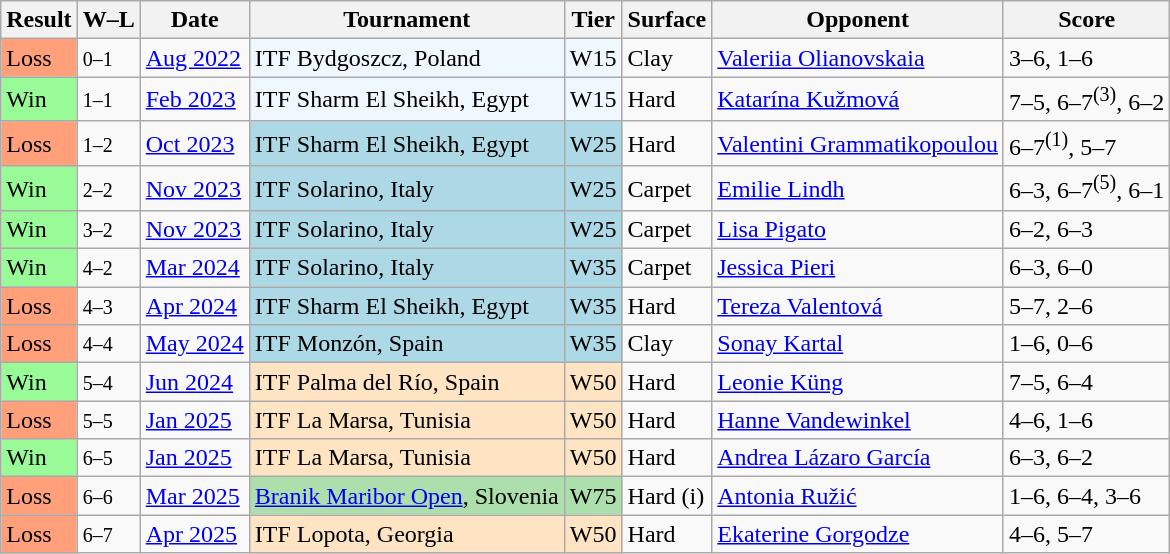<table class="sortable wikitable">
<tr>
<th>Result</th>
<th class="unsortable">W–L</th>
<th>Date</th>
<th>Tournament</th>
<th>Tier</th>
<th>Surface</th>
<th>Opponent</th>
<th class="unsortable">Score</th>
</tr>
<tr>
<td style="background:#ffa07a;">Loss</td>
<td><small>0–1</small></td>
<td><a href='#'>Aug 2022</a></td>
<td style="background:#f0f8ff;">ITF Bydgoszcz, Poland</td>
<td style="background:#f0f8ff;">W15</td>
<td>Clay</td>
<td> <a href='#'>Valeriia Olianovskaia</a></td>
<td>3–6, 1–6</td>
</tr>
<tr>
<td style="background:#98FB98;">Win</td>
<td><small>1–1</small></td>
<td><a href='#'>Feb 2023</a></td>
<td style="background:#f0f8ff;">ITF Sharm El Sheikh, Egypt</td>
<td style="background:#f0f8ff;">W15</td>
<td>Hard</td>
<td> <a href='#'>Katarína Kužmová</a></td>
<td>7–5, 6–7<sup>(3)</sup>, 6–2</td>
</tr>
<tr>
<td style="background:#ffa07a;">Loss</td>
<td><small>1–2</small></td>
<td><a href='#'>Oct 2023</a></td>
<td style="background:lightblue;">ITF Sharm El Sheikh, Egypt</td>
<td style="background:lightblue;">W25</td>
<td>Hard</td>
<td> <a href='#'>Valentini Grammatikopoulou</a></td>
<td>6–7<sup>(1)</sup>, 5–7</td>
</tr>
<tr>
<td style="background:#98FB98;">Win</td>
<td><small>2–2</small></td>
<td><a href='#'>Nov 2023</a></td>
<td style="background:lightblue;">ITF Solarino, Italy</td>
<td style="background:lightblue;">W25</td>
<td>Carpet</td>
<td> <a href='#'>Emilie Lindh</a></td>
<td>6–3, 6–7<sup>(5)</sup>, 6–1</td>
</tr>
<tr>
<td style="background:#98FB98;">Win</td>
<td><small>3–2</small></td>
<td><a href='#'>Nov 2023</a></td>
<td style="background:lightblue;">ITF Solarino, Italy</td>
<td style="background:lightblue;">W25</td>
<td>Carpet</td>
<td> <a href='#'>Lisa Pigato</a></td>
<td>6–2, 6–3</td>
</tr>
<tr>
<td style="background:#98FB98;">Win</td>
<td><small>4–2</small></td>
<td><a href='#'>Mar 2024</a></td>
<td style="background:lightblue;">ITF Solarino, Italy</td>
<td style="background:lightblue;">W35</td>
<td>Carpet</td>
<td> <a href='#'>Jessica Pieri</a></td>
<td>6–3, 6–0</td>
</tr>
<tr>
<td style="background:#ffa07a;">Loss</td>
<td><small>4–3</small></td>
<td><a href='#'>Apr 2024</a></td>
<td style="background:lightblue;">ITF Sharm El Sheikh, Egypt</td>
<td style="background:lightblue;">W35</td>
<td>Hard</td>
<td> <a href='#'>Tereza Valentová</a></td>
<td>5–7, 2–6</td>
</tr>
<tr>
<td style="background:#ffa07a;">Loss</td>
<td><small>4–4</small></td>
<td><a href='#'>May 2024</a></td>
<td style="background:lightblue;">ITF Monzón, Spain</td>
<td style="background:lightblue;">W35</td>
<td>Clay</td>
<td> <a href='#'>Sonay Kartal</a></td>
<td>1–6, 0–6</td>
</tr>
<tr>
<td style="background:#98FB98;">Win</td>
<td><small>5–4</small></td>
<td><a href='#'>Jun 2024</a></td>
<td style="background:#ffe4c4;">ITF Palma del Río, Spain</td>
<td style="background:#ffe4c4;">W50</td>
<td>Hard</td>
<td> <a href='#'>Leonie Küng</a></td>
<td>7–5, 6–4</td>
</tr>
<tr>
<td style="background:#ffa07a;">Loss</td>
<td><small>5–5</small></td>
<td><a href='#'>Jan 2025</a></td>
<td style="background:#ffe4c4;">ITF La Marsa, Tunisia</td>
<td style="background:#ffe4c4;">W50</td>
<td>Hard</td>
<td> <a href='#'>Hanne Vandewinkel</a></td>
<td>4–6, 1–6</td>
</tr>
<tr>
<td style="background:#98FB98;">Win</td>
<td><small>6–5</small></td>
<td><a href='#'>Jan 2025</a></td>
<td style="background:#ffe4c4;">ITF La Marsa, Tunisia</td>
<td style="background:#ffe4c4;">W50</td>
<td>Hard</td>
<td> <a href='#'>Andrea Lázaro García</a></td>
<td>6–3, 6–2</td>
</tr>
<tr>
<td style="background:#ffa07a;">Loss</td>
<td><small>6–6</small></td>
<td><a href='#'>Mar 2025</a></td>
<td style="background:#addfad;"><a href='#'>Branik Maribor Open</a>, Slovenia</td>
<td style="background:#addfad;">W75</td>
<td>Hard (i)</td>
<td> <a href='#'>Antonia Ružić</a></td>
<td>1–6, 6–4, 3–6</td>
</tr>
<tr>
<td style="background:#ffa07a;">Loss</td>
<td><small>6–7</small></td>
<td><a href='#'>Apr 2025</a></td>
<td style="background:#ffe4c4;">ITF Lopota, Georgia</td>
<td style="background:#ffe4c4;">W50</td>
<td>Hard</td>
<td> <a href='#'>Ekaterine Gorgodze</a></td>
<td>4–6, 5–7</td>
</tr>
</table>
